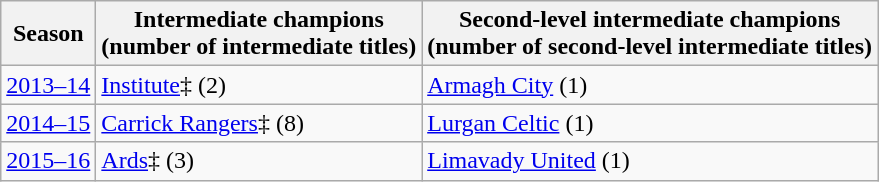<table class="wikitable">
<tr>
<th>Season</th>
<th>Intermediate champions<br>(number of intermediate titles)</th>
<th>Second-level intermediate champions<br>(number of second-level intermediate titles)</th>
</tr>
<tr>
<td><a href='#'>2013–14</a></td>
<td><a href='#'>Institute</a>‡ (2)</td>
<td><a href='#'>Armagh City</a> (1)</td>
</tr>
<tr>
<td><a href='#'>2014–15</a></td>
<td><a href='#'>Carrick Rangers</a>‡ (8)</td>
<td><a href='#'>Lurgan Celtic</a> (1)</td>
</tr>
<tr>
<td><a href='#'>2015–16</a></td>
<td><a href='#'>Ards</a>‡ (3)</td>
<td><a href='#'>Limavady United</a> (1)</td>
</tr>
</table>
